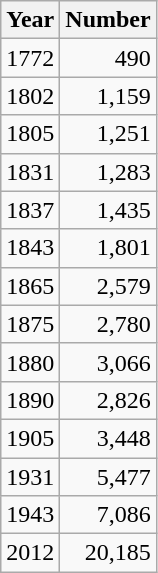<table class="wikitable">
<tr>
<th>Year</th>
<th>Number</th>
</tr>
<tr>
<td>1772</td>
<td align="right">490</td>
</tr>
<tr>
<td>1802</td>
<td align="right">1,159</td>
</tr>
<tr>
<td>1805</td>
<td align="right">1,251</td>
</tr>
<tr>
<td>1831</td>
<td align="right">1,283</td>
</tr>
<tr>
<td>1837</td>
<td align="right">1,435</td>
</tr>
<tr>
<td>1843</td>
<td align="right">1,801</td>
</tr>
<tr>
<td>1865</td>
<td align="right">2,579</td>
</tr>
<tr>
<td>1875</td>
<td align="right">2,780</td>
</tr>
<tr>
<td>1880</td>
<td align="right">3,066</td>
</tr>
<tr>
<td>1890</td>
<td align="right">2,826</td>
</tr>
<tr>
<td>1905</td>
<td align="right">3,448</td>
</tr>
<tr>
<td>1931</td>
<td align="right">5,477</td>
</tr>
<tr ->
<td>1943</td>
<td align="right">7,086</td>
</tr>
<tr>
<td>2012</td>
<td align="right">20,185</td>
</tr>
</table>
